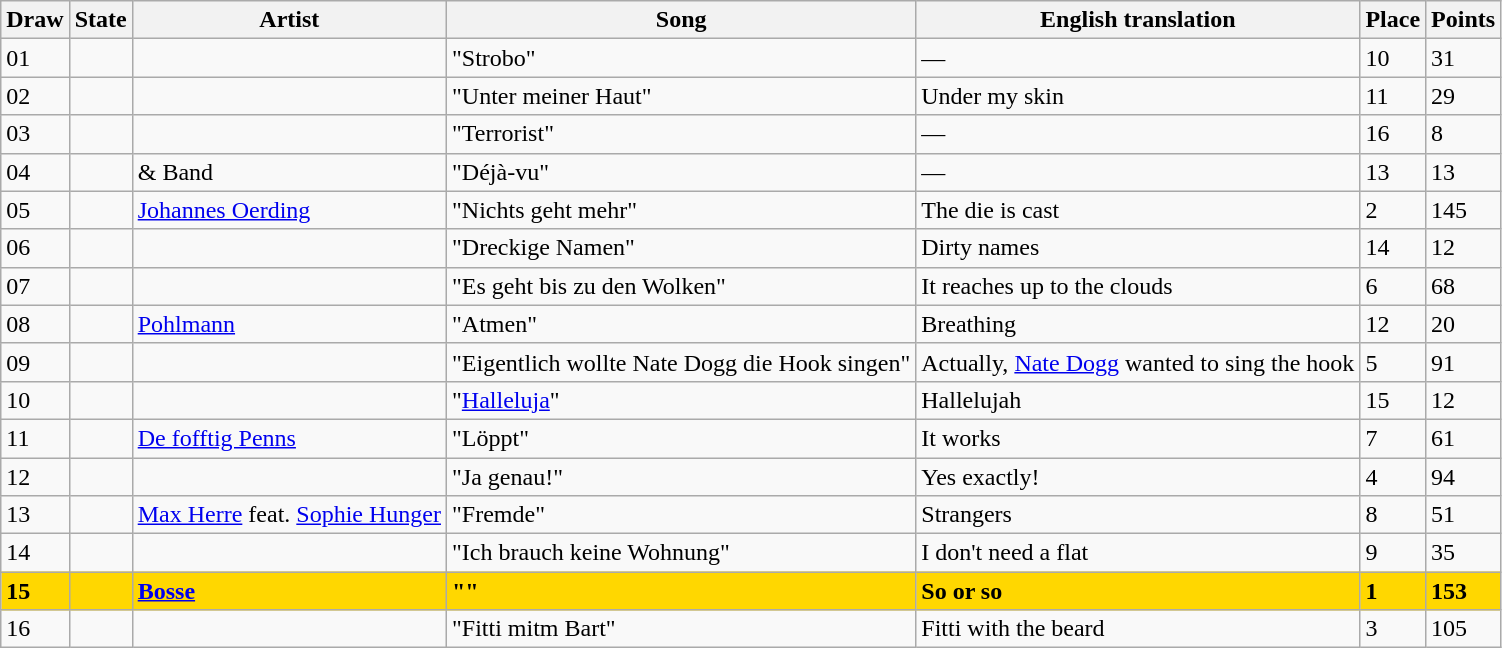<table class="sortable wikitable">
<tr>
<th>Draw</th>
<th>State</th>
<th>Artist</th>
<th>Song</th>
<th>English translation</th>
<th>Place</th>
<th>Points</th>
</tr>
<tr>
<td>01</td>
<td></td>
<td></td>
<td>"Strobo"</td>
<td>—</td>
<td>10</td>
<td>31</td>
</tr>
<tr>
<td>02</td>
<td></td>
<td></td>
<td>"Unter meiner Haut"</td>
<td>Under my skin</td>
<td>11</td>
<td>29</td>
</tr>
<tr>
<td>03</td>
<td></td>
<td></td>
<td>"Terrorist"</td>
<td>—</td>
<td>16</td>
<td>8</td>
</tr>
<tr>
<td>04</td>
<td></td>
<td> & Band</td>
<td>"Déjà-vu"</td>
<td>—</td>
<td>13</td>
<td>13</td>
</tr>
<tr>
<td>05</td>
<td></td>
<td><a href='#'>Johannes Oerding</a></td>
<td>"Nichts geht mehr"</td>
<td>The die is cast</td>
<td>2</td>
<td>145</td>
</tr>
<tr>
<td>06</td>
<td></td>
<td></td>
<td>"Dreckige Namen"</td>
<td>Dirty names</td>
<td>14</td>
<td>12</td>
</tr>
<tr>
<td>07</td>
<td></td>
<td></td>
<td>"Es geht bis zu den Wolken"</td>
<td>It reaches up to the clouds</td>
<td>6</td>
<td>68</td>
</tr>
<tr>
<td>08</td>
<td></td>
<td><a href='#'>Pohlmann</a></td>
<td>"Atmen"</td>
<td>Breathing</td>
<td>12</td>
<td>20</td>
</tr>
<tr>
<td>09</td>
<td></td>
<td></td>
<td>"Eigentlich wollte Nate Dogg die Hook singen"</td>
<td>Actually, <a href='#'>Nate Dogg</a> wanted to sing the hook</td>
<td>5</td>
<td>91</td>
</tr>
<tr>
<td>10</td>
<td></td>
<td></td>
<td>"<a href='#'>Halleluja</a>"</td>
<td>Hallelujah</td>
<td>15</td>
<td>12</td>
</tr>
<tr>
<td>11</td>
<td></td>
<td><a href='#'>De fofftig Penns</a></td>
<td>"Löppt"</td>
<td>It works</td>
<td>7</td>
<td>61</td>
</tr>
<tr>
<td>12</td>
<td></td>
<td></td>
<td>"Ja genau!"</td>
<td>Yes exactly!</td>
<td>4</td>
<td>94</td>
</tr>
<tr>
<td>13</td>
<td></td>
<td><a href='#'>Max Herre</a> feat. <a href='#'>Sophie Hunger</a></td>
<td>"Fremde"</td>
<td>Strangers</td>
<td>8</td>
<td>51</td>
</tr>
<tr>
<td>14</td>
<td></td>
<td></td>
<td>"Ich brauch keine Wohnung"</td>
<td>I don't need a flat</td>
<td>9</td>
<td>35</td>
</tr>
<tr style="font-weight: bold; background: gold;">
<td>15</td>
<td></td>
<td><a href='#'>Bosse</a></td>
<td>""</td>
<td>So or so</td>
<td>1</td>
<td>153</td>
</tr>
<tr>
<td>16</td>
<td></td>
<td></td>
<td>"Fitti mitm Bart"</td>
<td>Fitti with the beard</td>
<td>3</td>
<td>105</td>
</tr>
</table>
